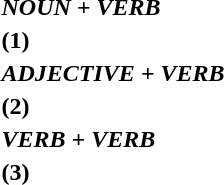<table>
<tr>
<td colspan="2"><strong><em>NOUN + VERB</em></strong></td>
</tr>
<tr>
<td><strong>(1)</strong></td>
<td></td>
</tr>
<tr>
<td colspan="2"><strong><em>ADJECTIVE + VERB</em></strong></td>
</tr>
<tr>
<td><strong>(2)</strong></td>
<td></td>
</tr>
<tr>
<td colspan="2"><strong><em>VERB + VERB</em></strong></td>
</tr>
<tr>
<td><strong>(3)</strong></td>
<td></td>
</tr>
</table>
